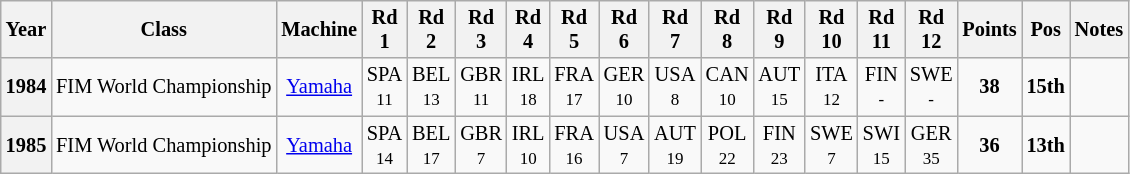<table class="wikitable" style="font-size: 85%; text-align:center">
<tr valign="top">
<th valign="middle">Year</th>
<th valign="middle">Class</th>
<th valign="middle">Machine</th>
<th>Rd<br>1</th>
<th>Rd<br>2</th>
<th>Rd<br>3</th>
<th>Rd<br>4</th>
<th>Rd<br>5</th>
<th>Rd<br>6</th>
<th>Rd<br>7</th>
<th>Rd<br>8</th>
<th>Rd<br>9</th>
<th>Rd<br>10</th>
<th>Rd<br>11</th>
<th>Rd<br>12</th>
<th valign="middle">Points</th>
<th valign="middle">Pos</th>
<th valign="middle">Notes</th>
</tr>
<tr>
<th>1984</th>
<td align="left">FIM World Championship</td>
<td><a href='#'>Yamaha</a></td>
<td>SPA<br><small>11</small></td>
<td>BEL<br><small>13</small></td>
<td>GBR<br><small>11</small></td>
<td>IRL<br><small>18</small></td>
<td>FRA<br><small>17</small></td>
<td>GER<br><small>10</small></td>
<td>USA<br><small>8</small></td>
<td>CAN<br><small>10</small></td>
<td>AUT<br><small>15</small></td>
<td>ITA<br><small>12</small></td>
<td>FIN<br><small>-</small></td>
<td>SWE<br><small>-</small></td>
<td><strong>38</strong></td>
<td><strong> 15th</strong></td>
<td></td>
</tr>
<tr>
<th>1985</th>
<td align="left">FIM World Championship</td>
<td><a href='#'>Yamaha</a></td>
<td>SPA<br><small>14</small></td>
<td>BEL<br><small>17</small></td>
<td>GBR<br><small>7</small></td>
<td>IRL<br><small>10</small></td>
<td>FRA<br><small>16</small></td>
<td>USA<br><small>7</small></td>
<td>AUT<br><small>19</small></td>
<td>POL<br><small>22</small></td>
<td>FIN<br><small>23</small></td>
<td>SWE<br><small>7</small></td>
<td>SWI<br><small>15</small></td>
<td>GER<br><small>35</small></td>
<td><strong>36</strong></td>
<td><strong>13th</strong></td>
<td></td>
</tr>
</table>
